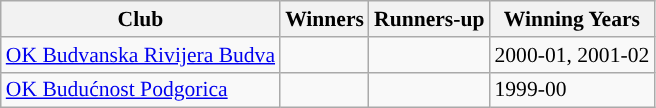<table class="wikitable" style="font-size:90%">
<tr>
<th>Club</th>
<th>Winners</th>
<th>Runners-up</th>
<th>Winning Years</th>
</tr>
<tr>
<td><a href='#'>OK Budvanska Rivijera Budva</a></td>
<td></td>
<td></td>
<td>2000-01, 2001-02</td>
</tr>
<tr>
<td><a href='#'>OK Budućnost Podgorica</a></td>
<td></td>
<td></td>
<td>1999-00</td>
</tr>
</table>
